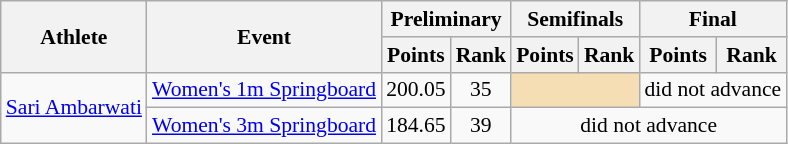<table class=wikitable style="font-size:90%">
<tr>
<th rowspan="2">Athlete</th>
<th rowspan="2">Event</th>
<th colspan="2">Preliminary</th>
<th colspan="2">Semifinals</th>
<th colspan="2">Final</th>
</tr>
<tr>
<th>Points</th>
<th>Rank</th>
<th>Points</th>
<th>Rank</th>
<th>Points</th>
<th>Rank</th>
</tr>
<tr>
<td rowspan="2"><a href='#'>Sari Ambarwati</a></td>
<td><a href='#'>Women's 1m Springboard</a></td>
<td align=center>200.05</td>
<td align=center>35</td>
<td colspan= 2 bgcolor="wheat"></td>
<td align=center colspan=2>did not advance</td>
</tr>
<tr>
<td><a href='#'>Women's 3m Springboard</a></td>
<td align=center>184.65</td>
<td align=center>39</td>
<td align=center colspan=4>did not advance</td>
</tr>
</table>
